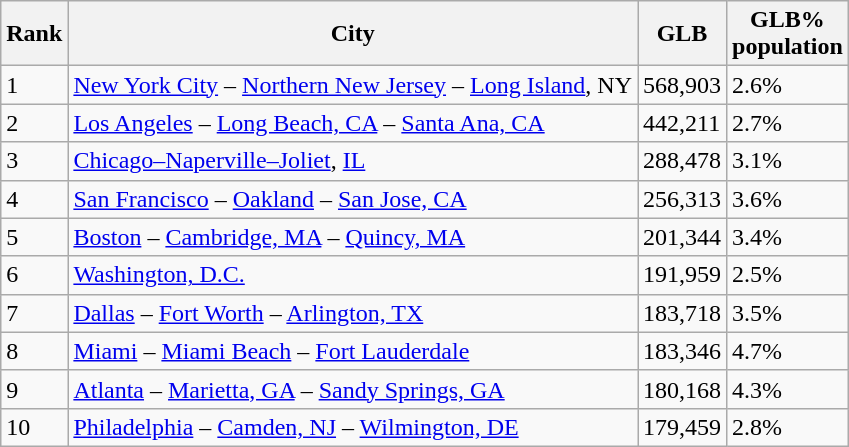<table class="wikitable">
<tr>
<th>Rank</th>
<th>City</th>
<th>GLB</th>
<th>GLB%<br> population</th>
</tr>
<tr>
<td>1</td>
<td><a href='#'>New York City</a> – <a href='#'>Northern New Jersey</a> – <a href='#'>Long Island</a>, NY</td>
<td>568,903</td>
<td>2.6%</td>
</tr>
<tr>
<td>2</td>
<td><a href='#'>Los Angeles</a> – <a href='#'>Long Beach, CA</a> – <a href='#'>Santa Ana, CA</a></td>
<td>442,211</td>
<td>2.7%</td>
</tr>
<tr>
<td>3</td>
<td><a href='#'>Chicago–Naperville–Joliet</a>, <a href='#'>IL</a></td>
<td>288,478</td>
<td>3.1%</td>
</tr>
<tr>
<td>4</td>
<td><a href='#'>San Francisco</a> – <a href='#'>Oakland</a> – <a href='#'>San Jose, CA</a></td>
<td>256,313</td>
<td>3.6%</td>
</tr>
<tr>
<td>5</td>
<td><a href='#'>Boston</a> – <a href='#'>Cambridge, MA</a> – <a href='#'>Quincy, MA</a></td>
<td>201,344</td>
<td>3.4%</td>
</tr>
<tr>
<td>6</td>
<td><a href='#'>Washington, D.C.</a></td>
<td>191,959</td>
<td>2.5%</td>
</tr>
<tr>
<td>7</td>
<td><a href='#'>Dallas</a> – <a href='#'>Fort Worth</a> – <a href='#'>Arlington, TX</a></td>
<td>183,718</td>
<td>3.5%</td>
</tr>
<tr>
<td>8</td>
<td><a href='#'>Miami</a> – <a href='#'>Miami Beach</a> – <a href='#'>Fort Lauderdale</a></td>
<td>183,346</td>
<td>4.7%</td>
</tr>
<tr>
<td>9</td>
<td><a href='#'>Atlanta</a> – <a href='#'>Marietta, GA</a> – <a href='#'>Sandy Springs, GA</a></td>
<td>180,168</td>
<td>4.3%</td>
</tr>
<tr>
<td>10</td>
<td><a href='#'>Philadelphia</a> – <a href='#'>Camden, NJ</a> – <a href='#'>Wilmington, DE</a></td>
<td>179,459</td>
<td>2.8%</td>
</tr>
</table>
